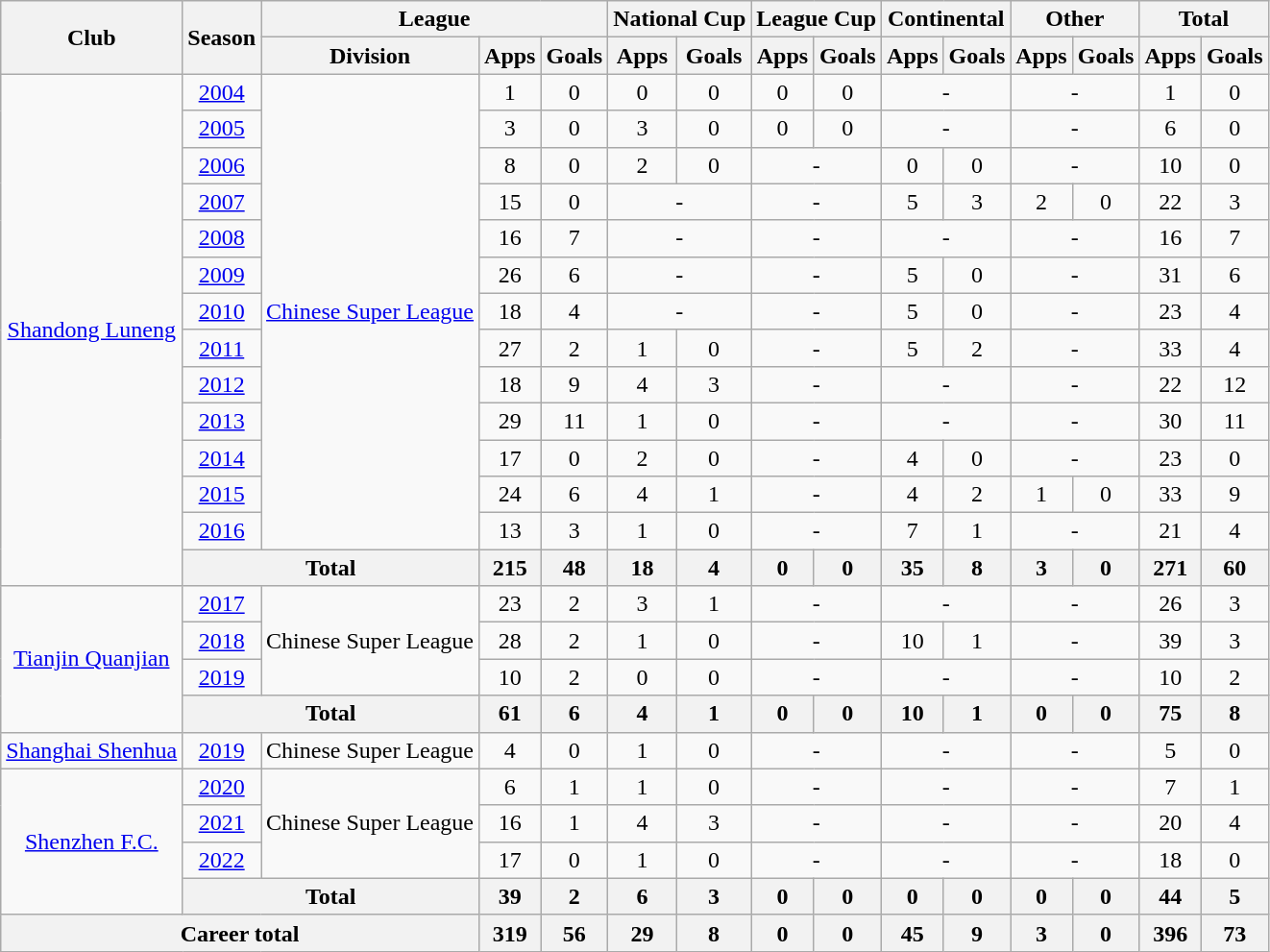<table class="wikitable" style="text-align: center">
<tr>
<th rowspan="2">Club</th>
<th rowspan="2">Season</th>
<th colspan="3">League</th>
<th colspan="2">National Cup</th>
<th colspan="2">League Cup</th>
<th colspan="2">Continental</th>
<th colspan="2">Other</th>
<th colspan="2">Total</th>
</tr>
<tr>
<th>Division</th>
<th>Apps</th>
<th>Goals</th>
<th>Apps</th>
<th>Goals</th>
<th>Apps</th>
<th>Goals</th>
<th>Apps</th>
<th>Goals</th>
<th>Apps</th>
<th>Goals</th>
<th>Apps</th>
<th>Goals</th>
</tr>
<tr>
<td rowspan=14><a href='#'>Shandong Luneng</a></td>
<td><a href='#'>2004</a></td>
<td rowspan=13><a href='#'>Chinese Super League</a></td>
<td>1</td>
<td>0</td>
<td>0</td>
<td>0</td>
<td>0</td>
<td>0</td>
<td colspan="2">-</td>
<td colspan="2">-</td>
<td>1</td>
<td>0</td>
</tr>
<tr>
<td><a href='#'>2005</a></td>
<td>3</td>
<td>0</td>
<td>3</td>
<td>0</td>
<td>0</td>
<td>0</td>
<td colspan="2">-</td>
<td colspan="2">-</td>
<td>6</td>
<td>0</td>
</tr>
<tr>
<td><a href='#'>2006</a></td>
<td>8</td>
<td>0</td>
<td>2</td>
<td>0</td>
<td colspan="2">-</td>
<td>0</td>
<td>0</td>
<td colspan="2">-</td>
<td>10</td>
<td>0</td>
</tr>
<tr>
<td><a href='#'>2007</a></td>
<td>15</td>
<td>0</td>
<td colspan="2">-</td>
<td colspan="2">-</td>
<td>5</td>
<td>3</td>
<td>2</td>
<td>0</td>
<td>22</td>
<td>3</td>
</tr>
<tr>
<td><a href='#'>2008</a></td>
<td>16</td>
<td>7</td>
<td colspan="2">-</td>
<td colspan="2">-</td>
<td colspan="2">-</td>
<td colspan="2">-</td>
<td>16</td>
<td>7</td>
</tr>
<tr>
<td><a href='#'>2009</a></td>
<td>26</td>
<td>6</td>
<td colspan="2">-</td>
<td colspan="2">-</td>
<td>5</td>
<td>0</td>
<td colspan="2">-</td>
<td>31</td>
<td>6</td>
</tr>
<tr>
<td><a href='#'>2010</a></td>
<td>18</td>
<td>4</td>
<td colspan="2">-</td>
<td colspan="2">-</td>
<td>5</td>
<td>0</td>
<td colspan="2">-</td>
<td>23</td>
<td>4</td>
</tr>
<tr>
<td><a href='#'>2011</a></td>
<td>27</td>
<td>2</td>
<td>1</td>
<td>0</td>
<td colspan="2">-</td>
<td>5</td>
<td>2</td>
<td colspan="2">-</td>
<td>33</td>
<td>4</td>
</tr>
<tr>
<td><a href='#'>2012</a></td>
<td>18</td>
<td>9</td>
<td>4</td>
<td>3</td>
<td colspan="2">-</td>
<td colspan="2">-</td>
<td colspan="2">-</td>
<td>22</td>
<td>12</td>
</tr>
<tr>
<td><a href='#'>2013</a></td>
<td>29</td>
<td>11</td>
<td>1</td>
<td>0</td>
<td colspan="2">-</td>
<td colspan="2">-</td>
<td colspan="2">-</td>
<td>30</td>
<td>11</td>
</tr>
<tr>
<td><a href='#'>2014</a></td>
<td>17</td>
<td>0</td>
<td>2</td>
<td>0</td>
<td colspan="2">-</td>
<td>4</td>
<td>0</td>
<td colspan="2">-</td>
<td>23</td>
<td>0</td>
</tr>
<tr>
<td><a href='#'>2015</a></td>
<td>24</td>
<td>6</td>
<td>4</td>
<td>1</td>
<td colspan="2">-</td>
<td>4</td>
<td>2</td>
<td>1</td>
<td>0</td>
<td>33</td>
<td>9</td>
</tr>
<tr>
<td><a href='#'>2016</a></td>
<td>13</td>
<td>3</td>
<td>1</td>
<td>0</td>
<td colspan="2">-</td>
<td>7</td>
<td>1</td>
<td colspan="2">-</td>
<td>21</td>
<td>4</td>
</tr>
<tr>
<th colspan="2"><strong>Total</strong></th>
<th>215</th>
<th>48</th>
<th>18</th>
<th>4</th>
<th>0</th>
<th>0</th>
<th>35</th>
<th>8</th>
<th>3</th>
<th>0</th>
<th>271</th>
<th>60</th>
</tr>
<tr>
<td rowspan=4><a href='#'>Tianjin Quanjian</a></td>
<td><a href='#'>2017</a></td>
<td rowspan=3>Chinese Super League</td>
<td>23</td>
<td>2</td>
<td>3</td>
<td>1</td>
<td colspan="2">-</td>
<td colspan="2">-</td>
<td colspan="2">-</td>
<td>26</td>
<td>3</td>
</tr>
<tr>
<td><a href='#'>2018</a></td>
<td>28</td>
<td>2</td>
<td>1</td>
<td>0</td>
<td colspan="2">-</td>
<td>10</td>
<td>1</td>
<td colspan="2">-</td>
<td>39</td>
<td>3</td>
</tr>
<tr>
<td><a href='#'>2019</a></td>
<td>10</td>
<td>2</td>
<td>0</td>
<td>0</td>
<td colspan="2">-</td>
<td colspan="2">-</td>
<td colspan="2">-</td>
<td>10</td>
<td>2</td>
</tr>
<tr>
<th colspan="2"><strong>Total</strong></th>
<th>61</th>
<th>6</th>
<th>4</th>
<th>1</th>
<th>0</th>
<th>0</th>
<th>10</th>
<th>1</th>
<th>0</th>
<th>0</th>
<th>75</th>
<th>8</th>
</tr>
<tr>
<td><a href='#'>Shanghai Shenhua</a></td>
<td><a href='#'>2019</a></td>
<td>Chinese Super League</td>
<td>4</td>
<td>0</td>
<td>1</td>
<td>0</td>
<td colspan="2">-</td>
<td colspan="2">-</td>
<td colspan="2">-</td>
<td>5</td>
<td>0</td>
</tr>
<tr>
<td rowspan=4><a href='#'>Shenzhen F.C.</a></td>
<td><a href='#'>2020</a></td>
<td rowspan=3>Chinese Super League</td>
<td>6</td>
<td>1</td>
<td>1</td>
<td>0</td>
<td colspan="2">-</td>
<td colspan="2">-</td>
<td colspan="2">-</td>
<td>7</td>
<td>1</td>
</tr>
<tr>
<td><a href='#'>2021</a></td>
<td>16</td>
<td>1</td>
<td>4</td>
<td>3</td>
<td colspan="2">-</td>
<td colspan="2">-</td>
<td colspan="2">-</td>
<td>20</td>
<td>4</td>
</tr>
<tr>
<td><a href='#'>2022</a></td>
<td>17</td>
<td>0</td>
<td>1</td>
<td>0</td>
<td colspan="2">-</td>
<td colspan="2">-</td>
<td colspan="2">-</td>
<td>18</td>
<td>0</td>
</tr>
<tr>
<th colspan="2"><strong>Total</strong></th>
<th>39</th>
<th>2</th>
<th>6</th>
<th>3</th>
<th>0</th>
<th>0</th>
<th>0</th>
<th>0</th>
<th>0</th>
<th>0</th>
<th>44</th>
<th>5</th>
</tr>
<tr>
<th colspan=3>Career total</th>
<th>319</th>
<th>56</th>
<th>29</th>
<th>8</th>
<th>0</th>
<th>0</th>
<th>45</th>
<th>9</th>
<th>3</th>
<th>0</th>
<th>396</th>
<th>73</th>
</tr>
</table>
